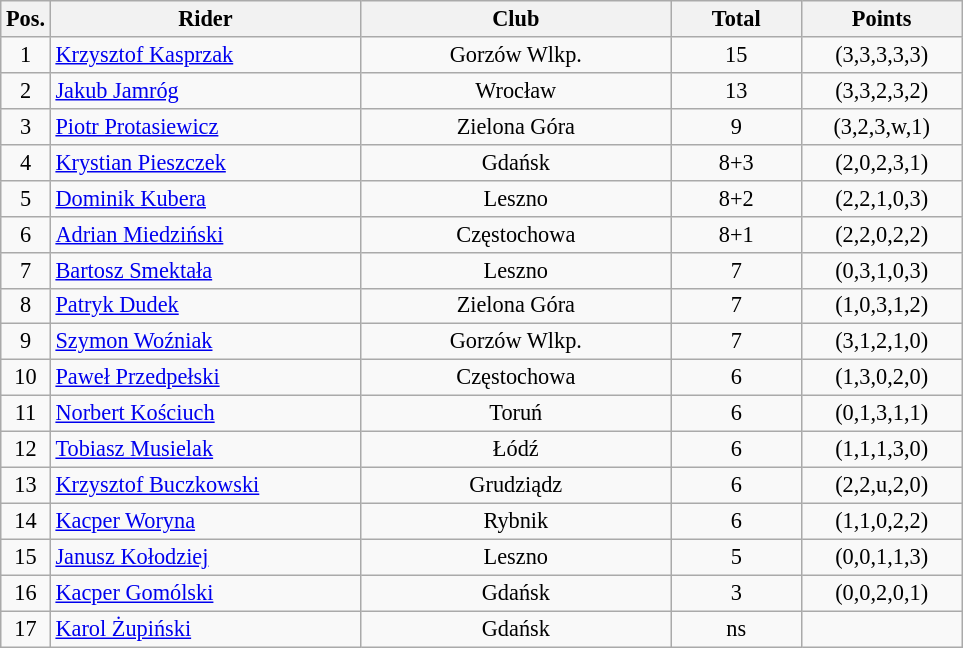<table class=wikitable style="font-size:93%;">
<tr>
<th width=25px>Pos.</th>
<th width=200px>Rider</th>
<th width=200px>Club</th>
<th width=80px>Total</th>
<th width=100px>Points</th>
</tr>
<tr align=center>
<td>1</td>
<td align=left><a href='#'>Krzysztof Kasprzak</a></td>
<td>Gorzów Wlkp.</td>
<td>15</td>
<td>(3,3,3,3,3)</td>
</tr>
<tr align=center>
<td>2</td>
<td align=left><a href='#'>Jakub Jamróg</a></td>
<td>Wrocław</td>
<td>13</td>
<td>(3,3,2,3,2)</td>
</tr>
<tr align=center>
<td>3</td>
<td align=left><a href='#'>Piotr Protasiewicz</a></td>
<td>Zielona Góra</td>
<td>9</td>
<td>(3,2,3,w,1)</td>
</tr>
<tr align=center>
<td>4</td>
<td align=left><a href='#'>Krystian Pieszczek</a></td>
<td>Gdańsk</td>
<td>8+3</td>
<td>(2,0,2,3,1)</td>
</tr>
<tr align=center>
<td>5</td>
<td align=left><a href='#'>Dominik Kubera</a></td>
<td>Leszno</td>
<td>8+2</td>
<td>(2,2,1,0,3)</td>
</tr>
<tr align=center>
<td>6</td>
<td align=left><a href='#'>Adrian Miedziński</a></td>
<td>Częstochowa</td>
<td>8+1</td>
<td>(2,2,0,2,2)</td>
</tr>
<tr align=center>
<td>7</td>
<td align=left><a href='#'>Bartosz Smektała</a></td>
<td>Leszno</td>
<td>7</td>
<td>(0,3,1,0,3)</td>
</tr>
<tr align=center>
<td>8</td>
<td align=left><a href='#'>Patryk Dudek</a></td>
<td>Zielona Góra</td>
<td>7</td>
<td>(1,0,3,1,2)</td>
</tr>
<tr align=center>
<td>9</td>
<td align=left><a href='#'>Szymon Woźniak</a></td>
<td>Gorzów Wlkp.</td>
<td>7</td>
<td>(3,1,2,1,0)</td>
</tr>
<tr align=center>
<td>10</td>
<td align=left><a href='#'>Paweł Przedpełski</a></td>
<td>Częstochowa</td>
<td>6</td>
<td>(1,3,0,2,0)</td>
</tr>
<tr align=center>
<td>11</td>
<td align=left><a href='#'>Norbert Kościuch</a></td>
<td>Toruń</td>
<td>6</td>
<td>(0,1,3,1,1)</td>
</tr>
<tr align=center>
<td>12</td>
<td align=left><a href='#'>Tobiasz Musielak</a></td>
<td>Łódź</td>
<td>6</td>
<td>(1,1,1,3,0)</td>
</tr>
<tr align=center>
<td>13</td>
<td align=left><a href='#'>Krzysztof Buczkowski</a></td>
<td>Grudziądz</td>
<td>6</td>
<td>(2,2,u,2,0)</td>
</tr>
<tr align=center>
<td>14</td>
<td align=left><a href='#'>Kacper Woryna</a></td>
<td>Rybnik</td>
<td>6</td>
<td>(1,1,0,2,2)</td>
</tr>
<tr align=center>
<td>15</td>
<td align=left><a href='#'>Janusz Kołodziej</a></td>
<td>Leszno</td>
<td>5</td>
<td>(0,0,1,1,3)</td>
</tr>
<tr align=center>
<td>16</td>
<td align=left><a href='#'>Kacper Gomólski</a></td>
<td>Gdańsk</td>
<td>3</td>
<td>(0,0,2,0,1)</td>
</tr>
<tr align=center>
<td>17</td>
<td align=left><a href='#'>Karol Żupiński</a></td>
<td>Gdańsk</td>
<td>ns</td>
<td></td>
</tr>
</table>
